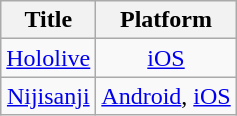<table class="wikitable sortable" style="text-align:center;" width="auto">
<tr>
<th scope="col">Title</th>
<th scope="col">Platform</th>
</tr>
<tr>
<td><a href='#'>Hololive</a></td>
<td><a href='#'>iOS</a></td>
</tr>
<tr>
<td><a href='#'>Nijisanji</a></td>
<td><a href='#'>Android</a>, <a href='#'>iOS</a></td>
</tr>
</table>
